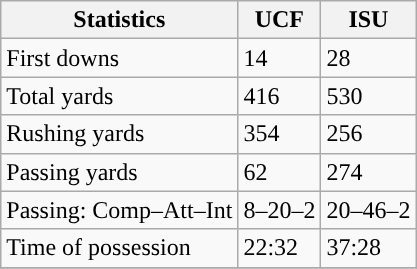<table class="wikitable" style="float: left;">
<tr>
<th>Statistics</th>
<th>UCF</th>
<th>ISU</th>
</tr>
<tr>
<td>First downs</td>
<td>14</td>
<td>28</td>
</tr>
<tr>
<td>Total yards</td>
<td>416</td>
<td>530</td>
</tr>
<tr>
<td>Rushing yards</td>
<td>354</td>
<td>256</td>
</tr>
<tr>
<td>Passing yards</td>
<td>62</td>
<td>274</td>
</tr>
<tr>
<td>Passing: Comp–Att–Int</td>
<td>8–20–2</td>
<td>20–46–2</td>
</tr>
<tr>
<td>Time of possession</td>
<td>22:32</td>
<td>37:28</td>
</tr>
<tr>
</tr>
</table>
